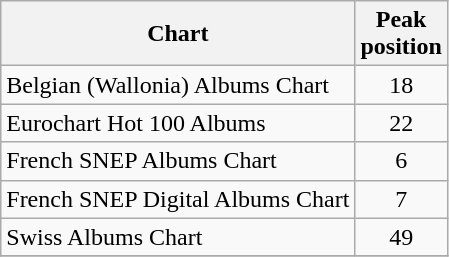<table class="wikitable sortable">
<tr>
<th>Chart</th>
<th>Peak<br>position</th>
</tr>
<tr>
<td>Belgian (Wallonia) Albums Chart</td>
<td align="center">18</td>
</tr>
<tr>
<td>Eurochart Hot 100 Albums</td>
<td align="center">22</td>
</tr>
<tr>
<td>French SNEP Albums Chart</td>
<td align="center">6</td>
</tr>
<tr>
<td>French SNEP Digital Albums Chart</td>
<td align="center">7</td>
</tr>
<tr>
<td>Swiss Albums Chart</td>
<td align="center">49</td>
</tr>
<tr>
</tr>
</table>
